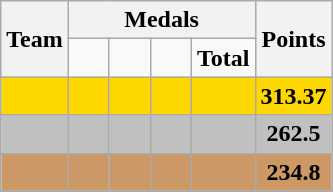<table class="wikitable" style="text-align:center;">
<tr>
<th rowspan=2>Team</th>
<th colspan=4>Medals</th>
<th rowspan=2>Points</th>
</tr>
<tr>
<td width=20px></td>
<td width=20px></td>
<td width=20px></td>
<td><strong>Total</strong></td>
</tr>
<tr bgcolor=gold>
<td align=left></td>
<td></td>
<td></td>
<td></td>
<td></td>
<td><strong>313.37</strong></td>
</tr>
<tr bgcolor=silver>
<td align=left></td>
<td></td>
<td></td>
<td></td>
<td></td>
<td><strong>262.5</strong></td>
</tr>
<tr bgcolor="CC9966">
<td align=left></td>
<td></td>
<td></td>
<td></td>
<td></td>
<td><strong>234.8</strong></td>
</tr>
<tr>
</tr>
</table>
